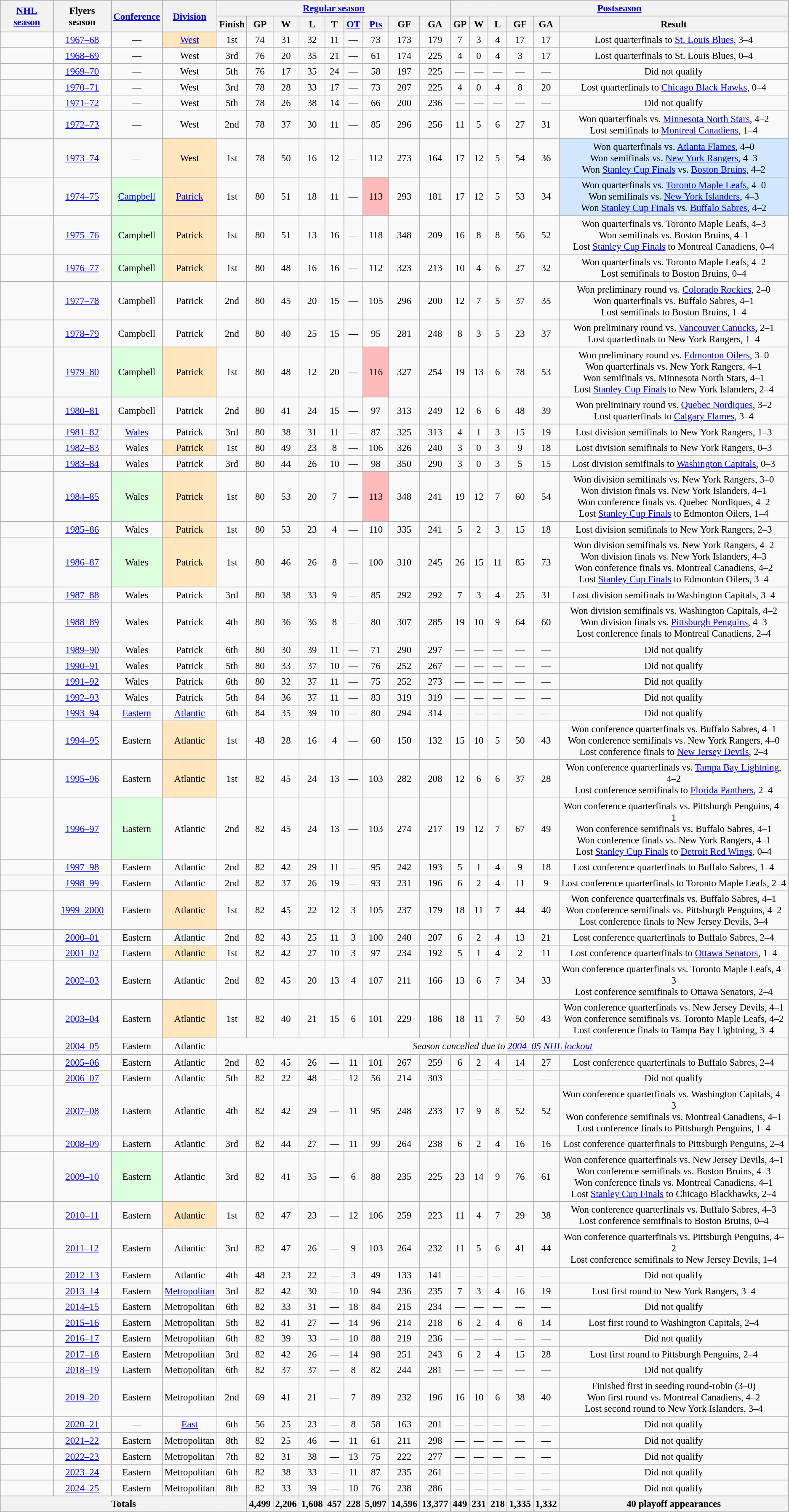<table class="wikitable" style="text-align: center; font-size: 95%">
<tr>
<th scope="col" rowspan="2"><a href='#'>NHL season</a></th>
<th scope="col" rowspan="2">Flyers season</th>
<th scope="col" rowspan="2"><a href='#'>Conference</a></th>
<th scope="col" rowspan="2"><a href='#'>Division</a></th>
<th colspan="9"><a href='#'>Regular season</a></th>
<th colspan="6"><a href='#'>Postseason</a></th>
</tr>
<tr>
<th scope="col">Finish</th>
<th scope="col">GP</th>
<th scope="col">W</th>
<th scope="col">L</th>
<th scope="col">T</th>
<th scope="col"><a href='#'>OT</a></th>
<th scope="col"><a href='#'>Pts</a></th>
<th scope="col">GF</th>
<th scope="col">GA</th>
<th scope="col">GP</th>
<th scope="col">W</th>
<th scope="col">L</th>
<th scope="col">GF</th>
<th scope="col">GA</th>
<th scope="col">Result</th>
</tr>
<tr>
<td></td>
<td><a href='#'>1967–68</a></td>
<td>—</td>
<td style="background: #FFE6BD;"><a href='#'>West</a></td>
<td>1st</td>
<td>74</td>
<td>31</td>
<td>32</td>
<td>11</td>
<td>—</td>
<td>73</td>
<td>173</td>
<td>179</td>
<td>7</td>
<td>3</td>
<td>4</td>
<td>17</td>
<td>17</td>
<td>Lost quarterfinals to <a href='#'>St. Louis Blues</a>, 3–4</td>
</tr>
<tr>
<td></td>
<td><a href='#'>1968–69</a></td>
<td>—</td>
<td>West</td>
<td>3rd</td>
<td>76</td>
<td>20</td>
<td>35</td>
<td>21</td>
<td>—</td>
<td>61</td>
<td>174</td>
<td>225</td>
<td>4</td>
<td>0</td>
<td>4</td>
<td>3</td>
<td>17</td>
<td>Lost quarterfinals to St. Louis Blues, 0–4</td>
</tr>
<tr>
<td></td>
<td><a href='#'>1969–70</a></td>
<td>—</td>
<td>West</td>
<td>5th</td>
<td>76</td>
<td>17</td>
<td>35</td>
<td>24</td>
<td>—</td>
<td>58</td>
<td>197</td>
<td>225</td>
<td>—</td>
<td>—</td>
<td>—</td>
<td>—</td>
<td>—</td>
<td>Did not qualify</td>
</tr>
<tr>
<td></td>
<td><a href='#'>1970–71</a></td>
<td>—</td>
<td>West</td>
<td>3rd</td>
<td>78</td>
<td>28</td>
<td>33</td>
<td>17</td>
<td>—</td>
<td>73</td>
<td>207</td>
<td>225</td>
<td>4</td>
<td>0</td>
<td>4</td>
<td>8</td>
<td>20</td>
<td>Lost quarterfinals to <a href='#'>Chicago Black Hawks</a>, 0–4</td>
</tr>
<tr>
<td></td>
<td><a href='#'>1971–72</a></td>
<td>—</td>
<td>West</td>
<td>5th</td>
<td>78</td>
<td>26</td>
<td>38</td>
<td>14</td>
<td>—</td>
<td>66</td>
<td>200</td>
<td>236</td>
<td>—</td>
<td>—</td>
<td>—</td>
<td>—</td>
<td>—</td>
<td>Did not qualify</td>
</tr>
<tr>
<td></td>
<td><a href='#'>1972–73</a></td>
<td>—</td>
<td>West</td>
<td>2nd</td>
<td>78</td>
<td>37</td>
<td>30</td>
<td>11</td>
<td>—</td>
<td>85</td>
<td>296</td>
<td>256</td>
<td>11</td>
<td>5</td>
<td>6</td>
<td>27</td>
<td>31</td>
<td>Won quarterfinals vs. <a href='#'>Minnesota North Stars</a>, 4–2<br>Lost semifinals to <a href='#'>Montreal Canadiens</a>, 1–4</td>
</tr>
<tr>
<td></td>
<td><a href='#'>1973–74</a></td>
<td>—</td>
<td style="background: #FFE6BD;">West</td>
<td>1st</td>
<td>78</td>
<td>50</td>
<td>16</td>
<td>12</td>
<td>—</td>
<td>112</td>
<td>273</td>
<td>164</td>
<td>17</td>
<td>12</td>
<td>5</td>
<td>54</td>
<td>36</td>
<td style="background: #D0E7FF;">Won quarterfinals vs. <a href='#'>Atlanta Flames</a>, 4–0<br>Won semifinals vs. <a href='#'>New York Rangers</a>, 4–3<br>Won <a href='#'>Stanley Cup Finals</a> vs. <a href='#'>Boston Bruins</a>, 4–2</td>
</tr>
<tr>
<td></td>
<td><a href='#'>1974–75</a></td>
<td style="background: #ddffdd;"><a href='#'>Campbell</a></td>
<td style="background: #FFE6BD;"><a href='#'>Patrick</a></td>
<td>1st</td>
<td>80</td>
<td>51</td>
<td>18</td>
<td>11</td>
<td>—</td>
<td style="background: #ffbbbb;">113</td>
<td>293</td>
<td>181</td>
<td>17</td>
<td>12</td>
<td>5</td>
<td>53</td>
<td>34</td>
<td style="background: #D0E7FF;">Won quarterfinals vs. <a href='#'>Toronto Maple Leafs</a>, 4–0<br>Won semifinals vs. <a href='#'>New York Islanders</a>, 4–3<br>Won <a href='#'>Stanley Cup Finals</a> vs. <a href='#'>Buffalo Sabres</a>, 4–2</td>
</tr>
<tr>
<td></td>
<td><a href='#'>1975–76</a></td>
<td style="background: #ddffdd;">Campbell</td>
<td style="background: #FFE6BD;">Patrick</td>
<td>1st</td>
<td>80</td>
<td>51</td>
<td>13</td>
<td>16</td>
<td>—</td>
<td>118</td>
<td>348</td>
<td>209</td>
<td>16</td>
<td>8</td>
<td>8</td>
<td>56</td>
<td>52</td>
<td>Won quarterfinals vs. Toronto Maple Leafs, 4–3<br>Won semifinals vs. Boston Bruins, 4–1<br>Lost <a href='#'>Stanley Cup Finals</a> to Montreal Canadiens, 0–4</td>
</tr>
<tr>
<td></td>
<td><a href='#'>1976–77</a></td>
<td style="background: #ddffdd;">Campbell</td>
<td style="background: #FFE6BD;">Patrick</td>
<td>1st</td>
<td>80</td>
<td>48</td>
<td>16</td>
<td>16</td>
<td>—</td>
<td>112</td>
<td>323</td>
<td>213</td>
<td>10</td>
<td>4</td>
<td>6</td>
<td>27</td>
<td>32</td>
<td>Won quarterfinals vs. Toronto Maple Leafs, 4–2<br>Lost semifinals to Boston Bruins, 0–4</td>
</tr>
<tr>
<td></td>
<td><a href='#'>1977–78</a></td>
<td>Campbell</td>
<td>Patrick</td>
<td>2nd</td>
<td>80</td>
<td>45</td>
<td>20</td>
<td>15</td>
<td>—</td>
<td>105</td>
<td>296</td>
<td>200</td>
<td>12</td>
<td>7</td>
<td>5</td>
<td>37</td>
<td>35</td>
<td>Won preliminary round vs. <a href='#'>Colorado Rockies</a>, 2–0<br>Won quarterfinals vs. Buffalo Sabres, 4–1<br>Lost semifinals to Boston Bruins, 1–4</td>
</tr>
<tr>
<td></td>
<td><a href='#'>1978–79</a></td>
<td>Campbell</td>
<td>Patrick</td>
<td>2nd</td>
<td>80</td>
<td>40</td>
<td>25</td>
<td>15</td>
<td>—</td>
<td>95</td>
<td>281</td>
<td>248</td>
<td>8</td>
<td>3</td>
<td>5</td>
<td>23</td>
<td>37</td>
<td>Won preliminary round vs. <a href='#'>Vancouver Canucks</a>, 2–1<br>Lost quarterfinals to New York Rangers, 1–4</td>
</tr>
<tr>
<td></td>
<td><a href='#'>1979–80</a></td>
<td style="background: #ddffdd;">Campbell</td>
<td style="background: #FFE6BD;">Patrick</td>
<td>1st</td>
<td>80</td>
<td>48</td>
<td>12</td>
<td>20</td>
<td>—</td>
<td style="background: #ffbbbb;">116</td>
<td>327</td>
<td>254</td>
<td>19</td>
<td>13</td>
<td>6</td>
<td>78</td>
<td>53</td>
<td>Won preliminary round vs. <a href='#'>Edmonton Oilers</a>, 3–0<br>Won quarterfinals vs. New York Rangers, 4–1<br>Won semifinals vs. Minnesota North Stars, 4–1<br>Lost <a href='#'>Stanley Cup Finals</a> to New York Islanders, 2–4</td>
</tr>
<tr>
<td></td>
<td><a href='#'>1980–81</a></td>
<td>Campbell</td>
<td>Patrick</td>
<td>2nd</td>
<td>80</td>
<td>41</td>
<td>24</td>
<td>15</td>
<td>—</td>
<td>97</td>
<td>313</td>
<td>249</td>
<td>12</td>
<td>6</td>
<td>6</td>
<td>48</td>
<td>39</td>
<td>Won preliminary round vs. <a href='#'>Quebec Nordiques</a>, 3–2<br>Lost quarterfinals to <a href='#'>Calgary Flames</a>, 3–4</td>
</tr>
<tr>
<td></td>
<td><a href='#'>1981–82</a></td>
<td><a href='#'>Wales</a></td>
<td>Patrick</td>
<td>3rd</td>
<td>80</td>
<td>38</td>
<td>31</td>
<td>11</td>
<td>—</td>
<td>87</td>
<td>325</td>
<td>313</td>
<td>4</td>
<td>1</td>
<td>3</td>
<td>15</td>
<td>19</td>
<td>Lost division semifinals to New York Rangers, 1–3</td>
</tr>
<tr>
<td></td>
<td><a href='#'>1982–83</a></td>
<td>Wales</td>
<td style="background: #FFE6BD;">Patrick</td>
<td>1st</td>
<td>80</td>
<td>49</td>
<td>23</td>
<td>8</td>
<td>—</td>
<td>106</td>
<td>326</td>
<td>240</td>
<td>3</td>
<td>0</td>
<td>3</td>
<td>9</td>
<td>18</td>
<td>Lost division semifinals to New York Rangers, 0–3</td>
</tr>
<tr>
<td></td>
<td><a href='#'>1983–84</a></td>
<td>Wales</td>
<td>Patrick</td>
<td>3rd</td>
<td>80</td>
<td>44</td>
<td>26</td>
<td>10</td>
<td>—</td>
<td>98</td>
<td>350</td>
<td>290</td>
<td>3</td>
<td>0</td>
<td>3</td>
<td>5</td>
<td>15</td>
<td>Lost division semifinals to <a href='#'>Washington Capitals</a>, 0–3</td>
</tr>
<tr>
<td></td>
<td><a href='#'>1984–85</a></td>
<td style="background: #ddffdd;">Wales</td>
<td style="background: #FFE6BD;">Patrick</td>
<td>1st</td>
<td>80</td>
<td>53</td>
<td>20</td>
<td>7</td>
<td>—</td>
<td style="background: #ffbbbb;">113</td>
<td>348</td>
<td>241</td>
<td>19</td>
<td>12</td>
<td>7</td>
<td>60</td>
<td>54</td>
<td>Won division semifinals vs. New York Rangers, 3–0<br>Won division finals vs. New York Islanders, 4–1<br>Won conference finals vs. Quebec Nordiques, 4–2<br>Lost <a href='#'>Stanley Cup Finals</a> to Edmonton Oilers, 1–4</td>
</tr>
<tr>
<td></td>
<td><a href='#'>1985–86</a></td>
<td>Wales</td>
<td style="background: #FFE6BD;">Patrick</td>
<td>1st</td>
<td>80</td>
<td>53</td>
<td>23</td>
<td>4</td>
<td>—</td>
<td>110</td>
<td>335</td>
<td>241</td>
<td>5</td>
<td>2</td>
<td>3</td>
<td>15</td>
<td>18</td>
<td>Lost division semifinals to New York Rangers, 2–3</td>
</tr>
<tr>
<td></td>
<td><a href='#'>1986–87</a></td>
<td style="background: #ddffdd;">Wales</td>
<td style="background: #FFE6BD;">Patrick</td>
<td>1st</td>
<td>80</td>
<td>46</td>
<td>26</td>
<td>8</td>
<td>—</td>
<td>100</td>
<td>310</td>
<td>245</td>
<td>26</td>
<td>15</td>
<td>11</td>
<td>85</td>
<td>73</td>
<td>Won division semifinals vs. New York Rangers, 4–2<br>Won division finals vs. New York Islanders, 4–3<br>Won conference finals vs. Montreal Canadiens, 4–2<br>Lost <a href='#'>Stanley Cup Finals</a> to Edmonton Oilers, 3–4</td>
</tr>
<tr>
<td></td>
<td><a href='#'>1987–88</a></td>
<td>Wales</td>
<td>Patrick</td>
<td>3rd</td>
<td>80</td>
<td>38</td>
<td>33</td>
<td>9</td>
<td>—</td>
<td>85</td>
<td>292</td>
<td>292</td>
<td>7</td>
<td>3</td>
<td>4</td>
<td>25</td>
<td>31</td>
<td>Lost division semifinals to Washington Capitals, 3–4</td>
</tr>
<tr>
<td></td>
<td><a href='#'>1988–89</a></td>
<td>Wales</td>
<td>Patrick</td>
<td>4th</td>
<td>80</td>
<td>36</td>
<td>36</td>
<td>8</td>
<td>—</td>
<td>80</td>
<td>307</td>
<td>285</td>
<td>19</td>
<td>10</td>
<td>9</td>
<td>64</td>
<td>60</td>
<td>Won division semifinals vs. Washington Capitals, 4–2<br>Won division finals vs. <a href='#'>Pittsburgh Penguins</a>, 4–3<br>Lost conference finals to Montreal Canadiens, 2–4</td>
</tr>
<tr>
<td></td>
<td><a href='#'>1989–90</a></td>
<td>Wales</td>
<td>Patrick</td>
<td>6th</td>
<td>80</td>
<td>30</td>
<td>39</td>
<td>11</td>
<td>—</td>
<td>71</td>
<td>290</td>
<td>297</td>
<td>—</td>
<td>—</td>
<td>—</td>
<td>—</td>
<td>—</td>
<td>Did not qualify</td>
</tr>
<tr>
<td></td>
<td><a href='#'>1990–91</a></td>
<td>Wales</td>
<td>Patrick</td>
<td>5th</td>
<td>80</td>
<td>33</td>
<td>37</td>
<td>10</td>
<td>—</td>
<td>76</td>
<td>252</td>
<td>267</td>
<td>—</td>
<td>—</td>
<td>—</td>
<td>—</td>
<td>—</td>
<td>Did not qualify</td>
</tr>
<tr>
<td></td>
<td><a href='#'>1991–92</a></td>
<td>Wales</td>
<td>Patrick</td>
<td>6th</td>
<td>80</td>
<td>32</td>
<td>37</td>
<td>11</td>
<td>—</td>
<td>75</td>
<td>252</td>
<td>273</td>
<td>—</td>
<td>—</td>
<td>—</td>
<td>—</td>
<td>—</td>
<td>Did not qualify</td>
</tr>
<tr>
<td></td>
<td><a href='#'>1992–93</a></td>
<td>Wales</td>
<td>Patrick</td>
<td>5th</td>
<td>84</td>
<td>36</td>
<td>37</td>
<td>11</td>
<td>—</td>
<td>83</td>
<td>319</td>
<td>319</td>
<td>—</td>
<td>—</td>
<td>—</td>
<td>—</td>
<td>—</td>
<td>Did not qualify</td>
</tr>
<tr>
<td></td>
<td><a href='#'>1993–94</a></td>
<td><a href='#'>Eastern</a></td>
<td><a href='#'>Atlantic</a></td>
<td>6th</td>
<td>84</td>
<td>35</td>
<td>39</td>
<td>10</td>
<td>—</td>
<td>80</td>
<td>294</td>
<td>314</td>
<td>—</td>
<td>—</td>
<td>—</td>
<td>—</td>
<td>—</td>
<td>Did not qualify</td>
</tr>
<tr>
<td></td>
<td><a href='#'>1994–95</a></td>
<td>Eastern</td>
<td style="background: #FFE6BD;">Atlantic</td>
<td>1st</td>
<td>48</td>
<td>28</td>
<td>16</td>
<td>4</td>
<td>—</td>
<td>60</td>
<td>150</td>
<td>132</td>
<td>15</td>
<td>10</td>
<td>5</td>
<td>50</td>
<td>43</td>
<td>Won conference quarterfinals vs. Buffalo Sabres, 4–1<br>Won conference semifinals vs. New York Rangers, 4–0<br>Lost conference finals to <a href='#'>New Jersey Devils</a>, 2–4</td>
</tr>
<tr>
<td></td>
<td><a href='#'>1995–96</a></td>
<td>Eastern</td>
<td style="background: #FFE6BD;">Atlantic</td>
<td>1st</td>
<td>82</td>
<td>45</td>
<td>24</td>
<td>13</td>
<td>—</td>
<td>103</td>
<td>282</td>
<td>208</td>
<td>12</td>
<td>6</td>
<td>6</td>
<td>37</td>
<td>28</td>
<td>Won conference quarterfinals vs. <a href='#'>Tampa Bay Lightning</a>, 4–2<br>Lost conference semifinals to <a href='#'>Florida Panthers</a>, 2–4</td>
</tr>
<tr>
<td></td>
<td><a href='#'>1996–97</a></td>
<td style="background: #ddffdd;">Eastern</td>
<td>Atlantic</td>
<td>2nd</td>
<td>82</td>
<td>45</td>
<td>24</td>
<td>13</td>
<td>—</td>
<td>103</td>
<td>274</td>
<td>217</td>
<td>19</td>
<td>12</td>
<td>7</td>
<td>67</td>
<td>49</td>
<td>Won conference quarterfinals vs. Pittsburgh Penguins, 4–1<br>Won conference semifinals vs. Buffalo Sabres, 4–1<br>Won conference finals vs. New York Rangers, 4–1<br>Lost <a href='#'>Stanley Cup Finals</a> to <a href='#'>Detroit Red Wings</a>, 0–4</td>
</tr>
<tr>
<td></td>
<td><a href='#'>1997–98</a></td>
<td>Eastern</td>
<td>Atlantic</td>
<td>2nd</td>
<td>82</td>
<td>42</td>
<td>29</td>
<td>11</td>
<td>—</td>
<td>95</td>
<td>242</td>
<td>193</td>
<td>5</td>
<td>1</td>
<td>4</td>
<td>9</td>
<td>18</td>
<td>Lost conference quarterfinals to Buffalo Sabres, 1–4</td>
</tr>
<tr>
<td></td>
<td><a href='#'>1998–99</a></td>
<td>Eastern</td>
<td>Atlantic</td>
<td>2nd</td>
<td>82</td>
<td>37</td>
<td>26</td>
<td>19</td>
<td>—</td>
<td>93</td>
<td>231</td>
<td>196</td>
<td>6</td>
<td>2</td>
<td>4</td>
<td>11</td>
<td>9</td>
<td>Lost conference quarterfinals to Toronto Maple Leafs, 2–4</td>
</tr>
<tr>
<td></td>
<td><a href='#'>1999–2000</a></td>
<td>Eastern</td>
<td style="background: #FFE6BD;">Atlantic</td>
<td>1st</td>
<td>82</td>
<td>45</td>
<td>22</td>
<td>12</td>
<td>3</td>
<td>105</td>
<td>237</td>
<td>179</td>
<td>18</td>
<td>11</td>
<td>7</td>
<td>44</td>
<td>40</td>
<td>Won conference quarterfinals vs. Buffalo Sabres, 4–1<br>Won conference semifinals vs. Pittsburgh Penguins, 4–2<br>Lost conference finals to New Jersey Devils, 3–4</td>
</tr>
<tr>
<td></td>
<td><a href='#'>2000–01</a></td>
<td>Eastern</td>
<td>Atlantic</td>
<td>2nd</td>
<td>82</td>
<td>43</td>
<td>25</td>
<td>11</td>
<td>3</td>
<td>100</td>
<td>240</td>
<td>207</td>
<td>6</td>
<td>2</td>
<td>4</td>
<td>13</td>
<td>21</td>
<td>Lost conference quarterfinals to Buffalo Sabres, 2–4</td>
</tr>
<tr>
<td></td>
<td><a href='#'>2001–02</a></td>
<td>Eastern</td>
<td style="background: #FFE6BD;">Atlantic</td>
<td>1st</td>
<td>82</td>
<td>42</td>
<td>27</td>
<td>10</td>
<td>3</td>
<td>97</td>
<td>234</td>
<td>192</td>
<td>5</td>
<td>1</td>
<td>4</td>
<td>2</td>
<td>11</td>
<td>Lost conference quarterfinals to <a href='#'>Ottawa Senators</a>, 1–4</td>
</tr>
<tr>
<td></td>
<td><a href='#'>2002–03</a></td>
<td>Eastern</td>
<td>Atlantic</td>
<td>2nd</td>
<td>82</td>
<td>45</td>
<td>20</td>
<td>13</td>
<td>4</td>
<td>107</td>
<td>211</td>
<td>166</td>
<td>13</td>
<td>6</td>
<td>7</td>
<td>34</td>
<td>33</td>
<td>Won conference quarterfinals vs. Toronto Maple Leafs, 4–3<br>Lost conference semifinals to Ottawa Senators, 2–4</td>
</tr>
<tr>
<td></td>
<td><a href='#'>2003–04</a></td>
<td>Eastern</td>
<td style="background: #FFE6BD;">Atlantic</td>
<td>1st</td>
<td>82</td>
<td>40</td>
<td>21</td>
<td>15</td>
<td>6</td>
<td>101</td>
<td>229</td>
<td>186</td>
<td>18</td>
<td>11</td>
<td>7</td>
<td>50</td>
<td>43</td>
<td>Won conference quarterfinals vs. New Jersey Devils, 4–1<br>Won conference semifinals vs. Toronto Maple Leafs, 4–2<br>Lost conference finals to Tampa Bay Lightning, 3–4</td>
</tr>
<tr>
<td></td>
<td><a href='#'>2004–05</a></td>
<td>Eastern</td>
<td>Atlantic</td>
<td colspan="17"><em>Season cancelled due to <a href='#'>2004–05 NHL lockout</a></em></td>
</tr>
<tr>
<td></td>
<td><a href='#'>2005–06</a></td>
<td>Eastern</td>
<td>Atlantic</td>
<td>2nd</td>
<td>82</td>
<td>45</td>
<td>26</td>
<td>—</td>
<td>11</td>
<td>101</td>
<td>267</td>
<td>259</td>
<td>6</td>
<td>2</td>
<td>4</td>
<td>14</td>
<td>27</td>
<td>Lost conference quarterfinals to Buffalo Sabres, 2–4</td>
</tr>
<tr>
<td></td>
<td><a href='#'>2006–07</a></td>
<td>Eastern</td>
<td>Atlantic</td>
<td>5th</td>
<td>82</td>
<td>22</td>
<td>48</td>
<td>—</td>
<td>12</td>
<td>56</td>
<td>214</td>
<td>303</td>
<td>—</td>
<td>—</td>
<td>—</td>
<td>—</td>
<td>—</td>
<td>Did not qualify</td>
</tr>
<tr>
<td></td>
<td><a href='#'>2007–08</a></td>
<td>Eastern</td>
<td>Atlantic</td>
<td>4th</td>
<td>82</td>
<td>42</td>
<td>29</td>
<td>—</td>
<td>11</td>
<td>95</td>
<td>248</td>
<td>233</td>
<td>17</td>
<td>9</td>
<td>8</td>
<td>52</td>
<td>52</td>
<td>Won conference quarterfinals vs. Washington Capitals, 4–3<br>Won conference semifinals vs. Montreal Canadiens, 4–1<br>Lost conference finals to Pittsburgh Penguins, 1–4</td>
</tr>
<tr>
<td></td>
<td><a href='#'>2008–09</a></td>
<td>Eastern</td>
<td>Atlantic</td>
<td>3rd</td>
<td>82</td>
<td>44</td>
<td>27</td>
<td>—</td>
<td>11</td>
<td>99</td>
<td>264</td>
<td>238</td>
<td>6</td>
<td>2</td>
<td>4</td>
<td>16</td>
<td>16</td>
<td>Lost conference quarterfinals to Pittsburgh Penguins, 2–4</td>
</tr>
<tr>
<td></td>
<td><a href='#'>2009–10</a></td>
<td style="background: #ddffdd;">Eastern</td>
<td>Atlantic</td>
<td>3rd</td>
<td>82</td>
<td>41</td>
<td>35</td>
<td>—</td>
<td>6</td>
<td>88</td>
<td>235</td>
<td>225</td>
<td>23</td>
<td>14</td>
<td>9</td>
<td>76</td>
<td>61</td>
<td>Won conference quarterfinals vs. New Jersey Devils, 4–1<br>Won conference semifinals vs. Boston Bruins, 4–3<br>Won conference finals vs. Montreal Canadiens, 4–1<br>Lost <a href='#'>Stanley Cup Finals</a> to Chicago Blackhawks, 2–4</td>
</tr>
<tr>
<td></td>
<td><a href='#'>2010–11</a></td>
<td>Eastern</td>
<td style="background: #FFE6BD;">Atlantic</td>
<td>1st</td>
<td>82</td>
<td>47</td>
<td>23</td>
<td>—</td>
<td>12</td>
<td>106</td>
<td>259</td>
<td>223</td>
<td>11</td>
<td>4</td>
<td>7</td>
<td>29</td>
<td>38</td>
<td>Won conference quarterfinals vs. Buffalo Sabres, 4–3<br>Lost conference semifinals to Boston Bruins, 0–4</td>
</tr>
<tr>
<td></td>
<td><a href='#'>2011–12</a></td>
<td>Eastern</td>
<td>Atlantic</td>
<td>3rd</td>
<td>82</td>
<td>47</td>
<td>26</td>
<td>—</td>
<td>9</td>
<td>103</td>
<td>264</td>
<td>232</td>
<td>11</td>
<td>5</td>
<td>6</td>
<td>41</td>
<td>44</td>
<td>Won conference quarterfinals vs. Pittsburgh Penguins, 4–2<br>Lost conference semifinals to New Jersey Devils, 1–4</td>
</tr>
<tr>
<td></td>
<td><a href='#'>2012–13</a></td>
<td>Eastern</td>
<td>Atlantic</td>
<td>4th</td>
<td>48</td>
<td>23</td>
<td>22</td>
<td>—</td>
<td>3</td>
<td>49</td>
<td>133</td>
<td>141</td>
<td>—</td>
<td>—</td>
<td>—</td>
<td>—</td>
<td>—</td>
<td>Did not qualify</td>
</tr>
<tr>
<td></td>
<td><a href='#'>2013–14</a></td>
<td>Eastern</td>
<td><a href='#'>Metropolitan</a></td>
<td>3rd</td>
<td>82</td>
<td>42</td>
<td>30</td>
<td>—</td>
<td>10</td>
<td>94</td>
<td>236</td>
<td>235</td>
<td>7</td>
<td>3</td>
<td>4</td>
<td>16</td>
<td>19</td>
<td>Lost first round to New York Rangers, 3–4</td>
</tr>
<tr>
<td></td>
<td><a href='#'>2014–15</a></td>
<td>Eastern</td>
<td>Metropolitan</td>
<td>6th</td>
<td>82</td>
<td>33</td>
<td>31</td>
<td>—</td>
<td>18</td>
<td>84</td>
<td>215</td>
<td>234</td>
<td>—</td>
<td>—</td>
<td>—</td>
<td>—</td>
<td>—</td>
<td>Did not qualify</td>
</tr>
<tr>
<td></td>
<td><a href='#'>2015–16</a></td>
<td>Eastern</td>
<td>Metropolitan</td>
<td>5th</td>
<td>82</td>
<td>41</td>
<td>27</td>
<td>—</td>
<td>14</td>
<td>96</td>
<td>214</td>
<td>218</td>
<td>6</td>
<td>2</td>
<td>4</td>
<td>6</td>
<td>14</td>
<td>Lost first round to Washington Capitals, 2–4</td>
</tr>
<tr>
<td></td>
<td><a href='#'>2016–17</a></td>
<td>Eastern</td>
<td>Metropolitan</td>
<td>6th</td>
<td>82</td>
<td>39</td>
<td>33</td>
<td>—</td>
<td>10</td>
<td>88</td>
<td>219</td>
<td>236</td>
<td>—</td>
<td>—</td>
<td>—</td>
<td>—</td>
<td>—</td>
<td>Did not qualify</td>
</tr>
<tr>
<td></td>
<td><a href='#'>2017–18</a></td>
<td>Eastern</td>
<td>Metropolitan</td>
<td>3rd</td>
<td>82</td>
<td>42</td>
<td>26</td>
<td>—</td>
<td>14</td>
<td>98</td>
<td>251</td>
<td>243</td>
<td>6</td>
<td>2</td>
<td>4</td>
<td>15</td>
<td>28</td>
<td>Lost first round to Pittsburgh Penguins, 2–4</td>
</tr>
<tr>
<td></td>
<td><a href='#'>2018–19</a></td>
<td>Eastern</td>
<td>Metropolitan</td>
<td>6th</td>
<td>82</td>
<td>37</td>
<td>37</td>
<td>—</td>
<td>8</td>
<td>82</td>
<td>244</td>
<td>281</td>
<td>—</td>
<td>—</td>
<td>—</td>
<td>—</td>
<td>—</td>
<td>Did not qualify</td>
</tr>
<tr>
<td></td>
<td><a href='#'>2019–20</a></td>
<td>Eastern</td>
<td>Metropolitan</td>
<td>2nd</td>
<td>69 </td>
<td>41</td>
<td>21</td>
<td>—</td>
<td>7</td>
<td>89</td>
<td>232</td>
<td>196</td>
<td>16</td>
<td>10</td>
<td>6</td>
<td>38</td>
<td>40</td>
<td>Finished first in seeding round-robin (3–0)<br>Won first round vs. Montreal Canadiens, 4–2<br>Lost second round to New York Islanders, 3–4</td>
</tr>
<tr>
<td></td>
<td><a href='#'>2020–21</a></td>
<td>—</td>
<td><a href='#'>East</a></td>
<td>6th</td>
<td>56</td>
<td>25</td>
<td>23</td>
<td>—</td>
<td>8</td>
<td>58</td>
<td>163</td>
<td>201</td>
<td>—</td>
<td>—</td>
<td>—</td>
<td>—</td>
<td>—</td>
<td>Did not qualify</td>
</tr>
<tr>
<td></td>
<td><a href='#'>2021–22</a></td>
<td>Eastern</td>
<td>Metropolitan</td>
<td>8th</td>
<td>82</td>
<td>25</td>
<td>46</td>
<td>—</td>
<td>11</td>
<td>61</td>
<td>211</td>
<td>298</td>
<td>—</td>
<td>—</td>
<td>—</td>
<td>—</td>
<td>—</td>
<td>Did not qualify</td>
</tr>
<tr>
<td></td>
<td><a href='#'>2022–23</a></td>
<td>Eastern</td>
<td>Metropolitan</td>
<td>7th</td>
<td>82</td>
<td>31</td>
<td>38</td>
<td>—</td>
<td>13</td>
<td>75</td>
<td>222</td>
<td>277</td>
<td>—</td>
<td>—</td>
<td>—</td>
<td>—</td>
<td>—</td>
<td>Did not qualify</td>
</tr>
<tr>
<td></td>
<td><a href='#'>2023–24</a></td>
<td>Eastern</td>
<td>Metropolitan</td>
<td>6th</td>
<td>82</td>
<td>38</td>
<td>33</td>
<td>—</td>
<td>11</td>
<td>87</td>
<td>235</td>
<td>261</td>
<td>—</td>
<td>—</td>
<td>—</td>
<td>—</td>
<td>—</td>
<td>Did not qualify</td>
</tr>
<tr>
<td></td>
<td><a href='#'>2024–25</a></td>
<td>Eastern</td>
<td>Metropolitan</td>
<td>8th</td>
<td>82</td>
<td>33</td>
<td>39</td>
<td>—</td>
<td>10</td>
<td>76</td>
<td>238</td>
<td>286</td>
<td>—</td>
<td>—</td>
<td>—</td>
<td>—</td>
<td>—</td>
<td>Did not qualify</td>
</tr>
<tr>
<th colspan="5">Totals</th>
<th>4,499</th>
<th>2,206</th>
<th>1,608</th>
<th>457</th>
<th>228</th>
<th>5,097</th>
<th>14,596</th>
<th>13,377</th>
<th>449</th>
<th>231</th>
<th>218</th>
<th>1,335</th>
<th>1,332</th>
<th>40 playoff appearances</th>
</tr>
</table>
